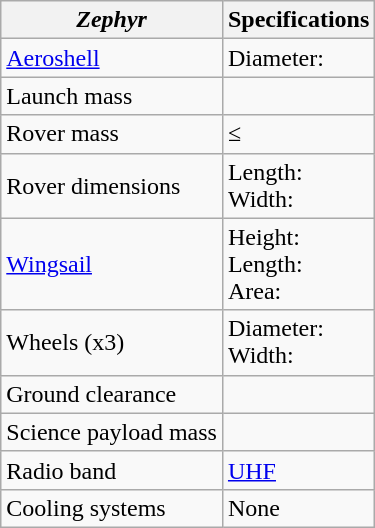<table class="wikitable floatright">
<tr>
<th><em>Zephyr</em></th>
<th>Specifications</th>
</tr>
<tr>
<td><a href='#'>Aeroshell</a></td>
<td>Diameter: </td>
</tr>
<tr>
<td>Launch mass</td>
<td></td>
</tr>
<tr>
<td>Rover mass</td>
<td>≤ </td>
</tr>
<tr>
<td>Rover dimensions</td>
<td>Length: <br> Width: </td>
</tr>
<tr>
<td><a href='#'>Wingsail</a></td>
<td>Height:  <br>Length: <br> Area: </td>
</tr>
<tr>
<td>Wheels (x3)</td>
<td>Diameter: <br>Width: </td>
</tr>
<tr>
<td>Ground clearance</td>
<td></td>
</tr>
<tr>
<td>Science payload mass</td>
<td></td>
</tr>
<tr>
<td>Radio band</td>
<td><a href='#'>UHF</a></td>
</tr>
<tr>
<td>Cooling systems</td>
<td>None</td>
</tr>
</table>
